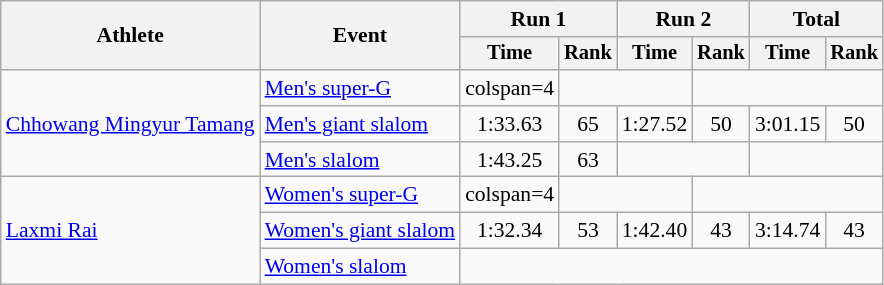<table class="wikitable" style="font-size:90%">
<tr>
<th rowspan=2>Athlete</th>
<th rowspan=2>Event</th>
<th colspan=2>Run 1</th>
<th colspan=2>Run 2</th>
<th colspan=2>Total</th>
</tr>
<tr style="font-size:95%">
<th>Time</th>
<th>Rank</th>
<th>Time</th>
<th>Rank</th>
<th>Time</th>
<th>Rank</th>
</tr>
<tr align=center>
<td align="left" rowspan="3"><a href='#'>Chhowang Mingyur Tamang</a></td>
<td align="left"><a href='#'>Men's super-G</a></td>
<td>colspan=4</td>
<td colspan=2></td>
</tr>
<tr align=center>
<td align="left"><a href='#'>Men's giant slalom</a></td>
<td>1:33.63</td>
<td>65</td>
<td>1:27.52</td>
<td>50</td>
<td>3:01.15</td>
<td>50</td>
</tr>
<tr align=center>
<td align="left"><a href='#'>Men's slalom</a></td>
<td>1:43.25</td>
<td>63</td>
<td colspan=2></td>
<td colspan=2></td>
</tr>
<tr align=center>
<td align="left" rowspan="3"><a href='#'>Laxmi Rai</a></td>
<td align="left"><a href='#'>Women's super-G</a></td>
<td>colspan=4</td>
<td colspan=2></td>
</tr>
<tr align=center>
<td align="left"><a href='#'>Women's giant slalom</a></td>
<td>1:32.34</td>
<td>53</td>
<td>1:42.40</td>
<td>43</td>
<td>3:14.74</td>
<td>43</td>
</tr>
<tr align=center>
<td align="left"><a href='#'>Women's slalom</a></td>
<td colspan=6></td>
</tr>
</table>
